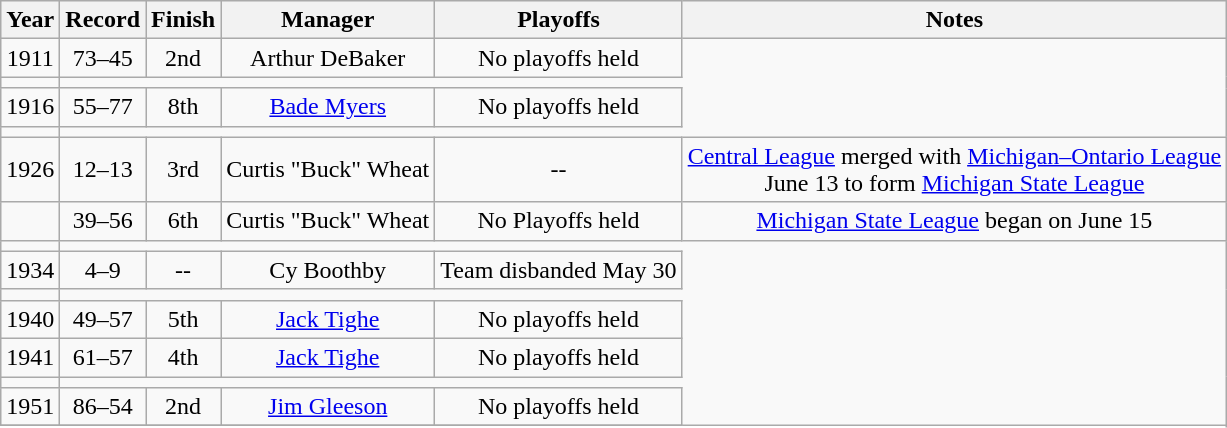<table class="wikitable">
<tr style="background: #F2F2F2;">
<th>Year</th>
<th>Record</th>
<th>Finish</th>
<th>Manager</th>
<th>Playoffs</th>
<th>Notes</th>
</tr>
<tr align=center>
<td>1911</td>
<td>73–45</td>
<td>2nd</td>
<td>Arthur DeBaker</td>
<td>No playoffs held</td>
</tr>
<tr align=center>
<td></td>
</tr>
<tr align=center>
<td>1916</td>
<td>55–77</td>
<td>8th</td>
<td><a href='#'>Bade Myers</a></td>
<td>No playoffs held</td>
</tr>
<tr align=center>
<td></td>
</tr>
<tr align=center>
<td>1926</td>
<td>12–13</td>
<td>3rd</td>
<td>Curtis "Buck" Wheat</td>
<td>--</td>
<td><a href='#'>Central League</a> merged with <a href='#'>Michigan–Ontario League</a><br> June 13 to form <a href='#'>Michigan State League</a></td>
</tr>
<tr align=center>
<td></td>
<td>39–56</td>
<td>6th</td>
<td>Curtis "Buck" Wheat</td>
<td>No Playoffs held</td>
<td><a href='#'>Michigan State League</a> began on June 15</td>
</tr>
<tr align=center>
<td></td>
</tr>
<tr align=center>
<td>1934</td>
<td>4–9</td>
<td>--</td>
<td>Cy Boothby</td>
<td>Team disbanded May 30</td>
</tr>
<tr align=center>
<td></td>
</tr>
<tr align=center>
<td>1940</td>
<td>49–57</td>
<td>5th</td>
<td><a href='#'>Jack Tighe</a></td>
<td>No playoffs held</td>
</tr>
<tr align=center>
<td>1941</td>
<td>61–57</td>
<td>4th</td>
<td><a href='#'>Jack Tighe</a></td>
<td>No playoffs held</td>
</tr>
<tr align=center>
<td></td>
</tr>
<tr align=center>
<td>1951</td>
<td>86–54</td>
<td>2nd</td>
<td><a href='#'>Jim Gleeson</a></td>
<td>No playoffs held</td>
</tr>
<tr align=center>
</tr>
</table>
